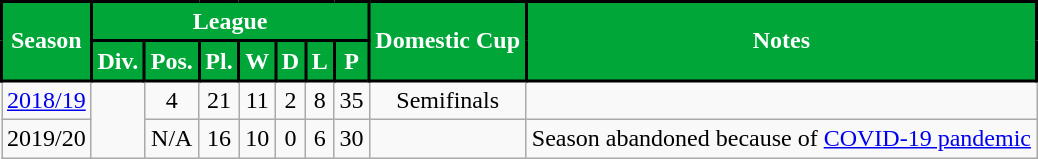<table class="wikitable">
<tr style="background:#efefef;">
<th rowspan="2" ! style="background:#01A638; color:#FFFFFF; border:2px solid #000;" scope="col">Season</th>
<th colspan="7" ! style="background:#01A638; color:#FFFFFF; border:2px solid #000;" scope="col">League</th>
<th rowspan="2" ! style="background:#01A638; color:#FFFFFF; border:2px solid #000;" scope="col">Domestic Cup</th>
<th rowspan="2" ! style="background:#01A638; color:#FFFFFF; border:2px solid #000;" scope="col">Notes</th>
</tr>
<tr>
<th style="background:#01A638; color:#FFFFFF; border:2px solid #000;" scope="col">Div.</th>
<th style="background:#01A638; color:#FFFFFF; border:2px solid #000;" scope="col">Pos.</th>
<th style="background:#01A638; color:#FFFFFF; border:2px solid #000;" scope="col">Pl.</th>
<th style="background:#01A638; color:#FFFFFF; border:2px solid #000;" scope="col">W</th>
<th style="background:#01A638; color:#FFFFFF; border:2px solid #000;" scope="col">D</th>
<th style="background:#01A638; color:#FFFFFF; border:2px solid #000;" scope="col">L</th>
<th style="background:#01A638; color:#FFFFFF; border:2px solid #000;" scope="col">P</th>
</tr>
<tr>
<td align=center><a href='#'>2018/19</a></td>
<td rowspan=2></td>
<td style="text-align:center; ">4</td>
<td align=center>21</td>
<td align=center>11</td>
<td align=center>2</td>
<td align=center>8</td>
<td align=center>35</td>
<td align=center>Semifinals</td>
<td></td>
</tr>
<tr>
<td align=center>2019/20</td>
<td style="text-align:center; ">N/A</td>
<td align=center>16</td>
<td align=center>10</td>
<td align=center>0</td>
<td align=center>6</td>
<td align=center>30</td>
<td align=center></td>
<td>Season abandoned because of <a href='#'>COVID-19 pandemic</a></td>
</tr>
</table>
